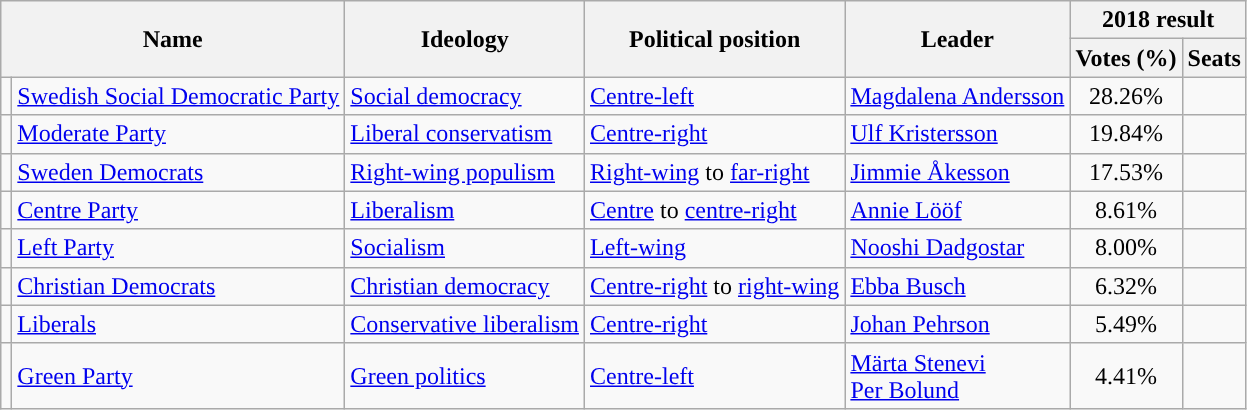<table class="wikitable" style="text-align:left">
<tr>
<th colspan="2" rowspan="2">Name</th>
<th rowspan="2">Ideology</th>
<th rowspan="2">Political position</th>
<th rowspan="2">Leader</th>
<th colspan="2">2018 result</th>
</tr>
<tr>
<th>Votes (%)</th>
<th>Seats</th>
</tr>
<tr>
<td style="background:"></td>
<td><a href='#'>Swedish Social Democratic Party</a></td>
<td><a href='#'>Social democracy</a></td>
<td><a href='#'>Centre-left</a></td>
<td><a href='#'>Magdalena Andersson</a></td>
<td style="text-align:center;">28.26%</td>
<td></td>
</tr>
<tr>
<td style="background:"></td>
<td><a href='#'>Moderate Party</a></td>
<td><a href='#'>Liberal conservatism</a></td>
<td><a href='#'>Centre-right</a></td>
<td><a href='#'>Ulf Kristersson</a></td>
<td style="text-align:center;">19.84%</td>
<td></td>
</tr>
<tr>
<td style="background:"></td>
<td><a href='#'>Sweden Democrats</a></td>
<td><a href='#'>Right-wing populism</a></td>
<td><a href='#'>Right-wing</a> to <a href='#'>far-right</a></td>
<td><a href='#'>Jimmie Åkesson</a></td>
<td style="text-align:center;">17.53%</td>
<td></td>
</tr>
<tr>
<td style="background:"></td>
<td><a href='#'>Centre Party</a></td>
<td><a href='#'>Liberalism</a></td>
<td><a href='#'>Centre</a> to <a href='#'>centre-right</a></td>
<td><a href='#'>Annie Lööf</a></td>
<td style="text-align:center;">8.61%</td>
<td></td>
</tr>
<tr>
<td style="background:"></td>
<td><a href='#'>Left Party</a></td>
<td><a href='#'>Socialism</a></td>
<td><a href='#'>Left-wing</a></td>
<td><a href='#'>Nooshi Dadgostar</a></td>
<td style="text-align:center;">8.00%</td>
<td></td>
</tr>
<tr>
<td style="background:"></td>
<td><a href='#'>Christian Democrats</a></td>
<td><a href='#'>Christian democracy</a></td>
<td><a href='#'>Centre-right</a> to <a href='#'>right-wing</a></td>
<td><a href='#'>Ebba Busch</a></td>
<td style="text-align:center;">6.32%</td>
<td></td>
</tr>
<tr>
<td style="background:"></td>
<td><a href='#'>Liberals</a></td>
<td><a href='#'>Conservative liberalism</a></td>
<td><a href='#'>Centre-right</a></td>
<td><a href='#'>Johan Pehrson</a></td>
<td style="text-align:center;">5.49%</td>
<td></td>
</tr>
<tr>
<td style="background:"></td>
<td><a href='#'>Green Party</a></td>
<td><a href='#'>Green politics</a></td>
<td><a href='#'>Centre-left</a></td>
<td><a href='#'>Märta Stenevi</a><br><a href='#'>Per Bolund</a></td>
<td style="text-align:center;">4.41%</td>
<td></td>
</tr>
</table>
